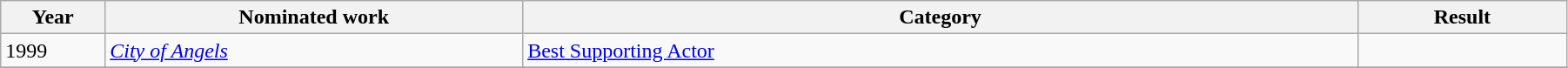<table width="95%" class="wikitable sortable">
<tr>
<th width="5%">Year</th>
<th width="20%">Nominated work</th>
<th width="40%">Category</th>
<th width="10%">Result</th>
</tr>
<tr>
<td>1999</td>
<td><em><a href='#'>City of Angels</a></em></td>
<td><a href='#'>Best Supporting Actor</a></td>
<td></td>
</tr>
<tr>
</tr>
</table>
